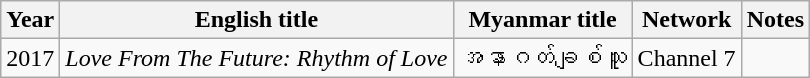<table class="wikitable">
<tr>
<th width=10>Year</th>
<th>English title</th>
<th>Myanmar title</th>
<th>Network</th>
<th>Notes</th>
</tr>
<tr>
<td>2017</td>
<td><em>Love From The Future: Rhythm of Love</em></td>
<td>အနာဂတ်ချစ်သူ</td>
<td>Channel 7</td>
<td></td>
</tr>
</table>
